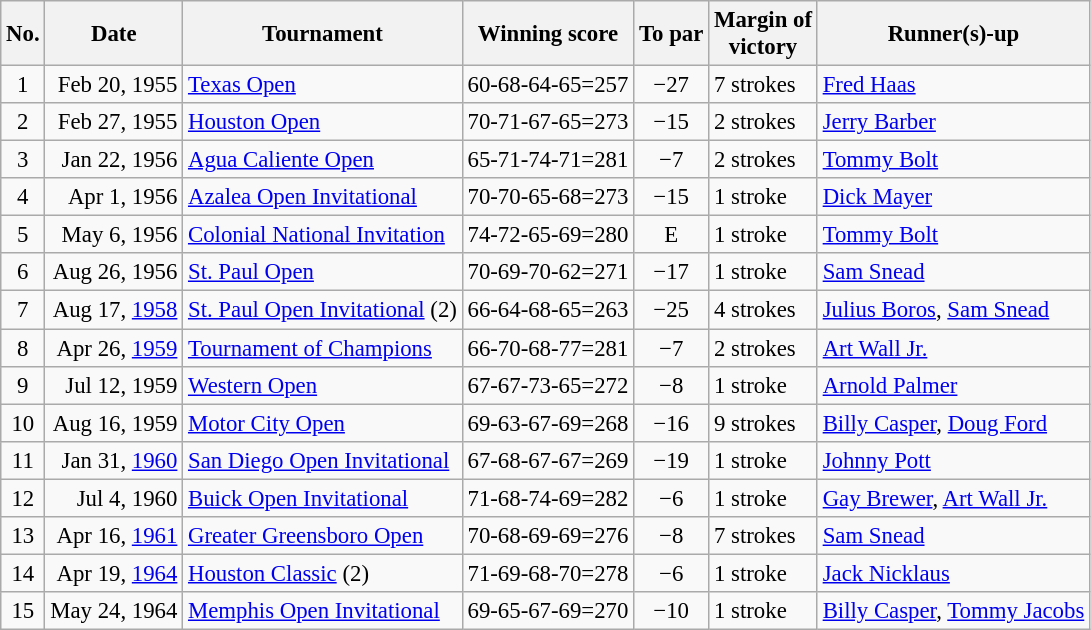<table class="wikitable" style="font-size:95%;">
<tr>
<th>No.</th>
<th>Date</th>
<th>Tournament</th>
<th>Winning score</th>
<th>To par</th>
<th>Margin of<br>victory</th>
<th>Runner(s)-up</th>
</tr>
<tr>
<td align=center>1</td>
<td align=right>Feb 20, 1955</td>
<td><a href='#'>Texas Open</a></td>
<td>60-68-64-65=257</td>
<td align=center>−27</td>
<td>7 strokes</td>
<td> <a href='#'>Fred Haas</a></td>
</tr>
<tr>
<td align=center>2</td>
<td align=right>Feb 27, 1955</td>
<td><a href='#'>Houston Open</a></td>
<td>70-71-67-65=273</td>
<td align=center>−15</td>
<td>2 strokes</td>
<td> <a href='#'>Jerry Barber</a></td>
</tr>
<tr>
<td align=center>3</td>
<td align=right>Jan 22, 1956</td>
<td><a href='#'>Agua Caliente Open</a></td>
<td>65-71-74-71=281</td>
<td align=center>−7</td>
<td>2 strokes</td>
<td> <a href='#'>Tommy Bolt</a></td>
</tr>
<tr>
<td align=center>4</td>
<td align=right>Apr 1, 1956</td>
<td><a href='#'>Azalea Open Invitational</a></td>
<td>70-70-65-68=273</td>
<td align=center>−15</td>
<td>1 stroke</td>
<td> <a href='#'>Dick Mayer</a></td>
</tr>
<tr>
<td align=center>5</td>
<td align=right>May 6, 1956</td>
<td><a href='#'>Colonial National Invitation</a></td>
<td>74-72-65-69=280</td>
<td align=center>E</td>
<td>1 stroke</td>
<td> <a href='#'>Tommy Bolt</a></td>
</tr>
<tr>
<td align=center>6</td>
<td align=right>Aug 26, 1956</td>
<td><a href='#'>St. Paul Open</a></td>
<td>70-69-70-62=271</td>
<td align=center>−17</td>
<td>1 stroke</td>
<td> <a href='#'>Sam Snead</a></td>
</tr>
<tr>
<td align=center>7</td>
<td align=right>Aug 17, <a href='#'>1958</a></td>
<td><a href='#'>St. Paul Open Invitational</a> (2)</td>
<td>66-64-68-65=263</td>
<td align=center>−25</td>
<td>4 strokes</td>
<td> <a href='#'>Julius Boros</a>,  <a href='#'>Sam Snead</a></td>
</tr>
<tr>
<td align=center>8</td>
<td align=right>Apr 26, <a href='#'>1959</a></td>
<td><a href='#'>Tournament of Champions</a></td>
<td>66-70-68-77=281</td>
<td align=center>−7</td>
<td>2 strokes</td>
<td> <a href='#'>Art Wall Jr.</a></td>
</tr>
<tr>
<td align=center>9</td>
<td align=right>Jul 12, 1959</td>
<td><a href='#'>Western Open</a></td>
<td>67-67-73-65=272</td>
<td align=center>−8</td>
<td>1 stroke</td>
<td> <a href='#'>Arnold Palmer</a></td>
</tr>
<tr>
<td align=center>10</td>
<td align=right>Aug 16, 1959</td>
<td><a href='#'>Motor City Open</a></td>
<td>69-63-67-69=268</td>
<td align=center>−16</td>
<td>9 strokes</td>
<td> <a href='#'>Billy Casper</a>,  <a href='#'>Doug Ford</a></td>
</tr>
<tr>
<td align=center>11</td>
<td align=right>Jan 31, <a href='#'>1960</a></td>
<td><a href='#'>San Diego Open Invitational</a></td>
<td>67-68-67-67=269</td>
<td align=center>−19</td>
<td>1 stroke</td>
<td> <a href='#'>Johnny Pott</a></td>
</tr>
<tr>
<td align=center>12</td>
<td align=right>Jul 4, 1960</td>
<td><a href='#'>Buick Open Invitational</a></td>
<td>71-68-74-69=282</td>
<td align=center>−6</td>
<td>1 stroke</td>
<td> <a href='#'>Gay Brewer</a>,  <a href='#'>Art Wall Jr.</a></td>
</tr>
<tr>
<td align=center>13</td>
<td align=right>Apr 16, <a href='#'>1961</a></td>
<td><a href='#'>Greater Greensboro Open</a></td>
<td>70-68-69-69=276</td>
<td align=center>−8</td>
<td>7 strokes</td>
<td> <a href='#'>Sam Snead</a></td>
</tr>
<tr>
<td align=center>14</td>
<td align=right>Apr 19, <a href='#'>1964</a></td>
<td><a href='#'>Houston Classic</a> (2)</td>
<td>71-69-68-70=278</td>
<td align=center>−6</td>
<td>1 stroke</td>
<td> <a href='#'>Jack Nicklaus</a></td>
</tr>
<tr>
<td align=center>15</td>
<td align=right>May 24, 1964</td>
<td><a href='#'>Memphis Open Invitational</a></td>
<td>69-65-67-69=270</td>
<td align=center>−10</td>
<td>1 stroke</td>
<td> <a href='#'>Billy Casper</a>,  <a href='#'>Tommy Jacobs</a></td>
</tr>
</table>
